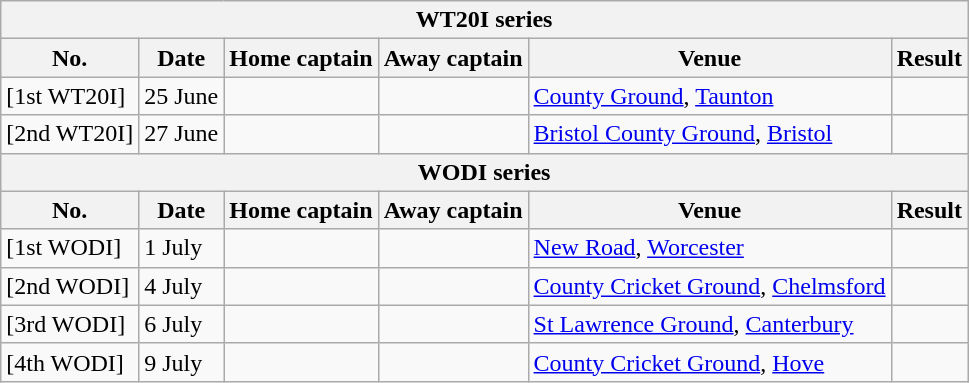<table class="wikitable">
<tr>
<th colspan="9">WT20I series</th>
</tr>
<tr>
<th>No.</th>
<th>Date</th>
<th>Home captain</th>
<th>Away captain</th>
<th>Venue</th>
<th>Result</th>
</tr>
<tr>
<td>[1st WT20I]</td>
<td>25 June</td>
<td></td>
<td></td>
<td><a href='#'>County Ground</a>, <a href='#'>Taunton</a></td>
<td></td>
</tr>
<tr>
<td>[2nd WT20I]</td>
<td>27 June</td>
<td></td>
<td></td>
<td><a href='#'>Bristol County Ground</a>, <a href='#'>Bristol</a></td>
<td></td>
</tr>
<tr>
<th colspan="9">WODI series</th>
</tr>
<tr>
<th>No.</th>
<th>Date</th>
<th>Home captain</th>
<th>Away captain</th>
<th>Venue</th>
<th>Result</th>
</tr>
<tr>
<td>[1st WODI]</td>
<td>1 July</td>
<td></td>
<td></td>
<td><a href='#'>New Road</a>, <a href='#'>Worcester</a></td>
<td></td>
</tr>
<tr>
<td>[2nd WODI]</td>
<td>4 July</td>
<td></td>
<td></td>
<td><a href='#'>County Cricket Ground</a>, <a href='#'>Chelmsford</a></td>
<td></td>
</tr>
<tr>
<td>[3rd WODI]</td>
<td>6 July</td>
<td></td>
<td></td>
<td><a href='#'>St Lawrence Ground</a>, <a href='#'>Canterbury</a></td>
<td></td>
</tr>
<tr>
<td>[4th WODI]</td>
<td>9 July</td>
<td></td>
<td></td>
<td><a href='#'>County Cricket Ground</a>, <a href='#'>Hove</a></td>
<td></td>
</tr>
</table>
